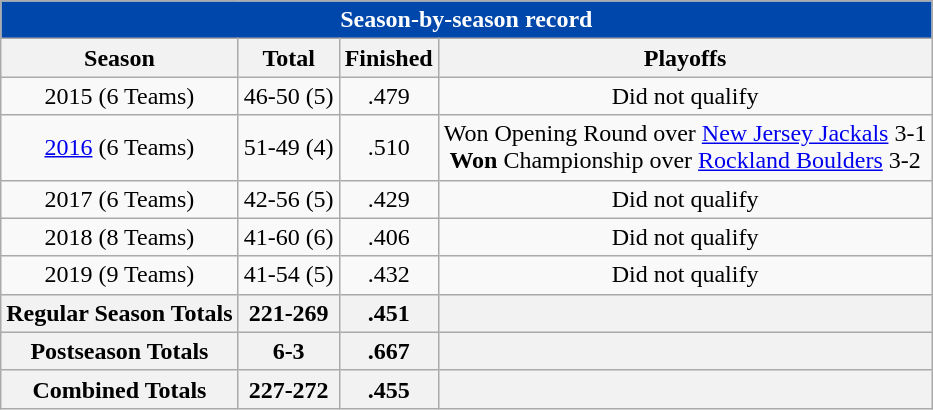<table class="wikitable" style="text-align:center">
<tr>
<th colspan="6" style="background:#0047AB;color:#ffffff">Season-by-season record</th>
</tr>
<tr>
<th>Season</th>
<th>Total</th>
<th>Finished</th>
<th>Playoffs</th>
</tr>
<tr>
<td>2015 (6 Teams)</td>
<td>46-50 (5)</td>
<td>.479</td>
<td>Did not qualify</td>
</tr>
<tr>
<td><a href='#'>2016</a> (6 Teams)</td>
<td>51-49 (4)</td>
<td>.510</td>
<td>Won Opening Round over <a href='#'>New Jersey Jackals</a> 3-1 <br> <strong>Won</strong> Championship over <a href='#'>Rockland Boulders</a> 3-2</td>
</tr>
<tr>
<td>2017 (6 Teams)</td>
<td>42-56 (5)</td>
<td>.429</td>
<td>Did not qualify</td>
</tr>
<tr>
<td>2018 (8 Teams)</td>
<td>41-60 (6)</td>
<td>.406</td>
<td>Did not qualify</td>
</tr>
<tr>
<td>2019 (9 Teams)</td>
<td>41-54 (5)</td>
<td>.432</td>
<td>Did not qualify</td>
</tr>
<tr>
<th>Regular Season Totals</th>
<th>221-269</th>
<th>.451</th>
<th></th>
</tr>
<tr>
<th>Postseason Totals</th>
<th>6-3</th>
<th>.667</th>
<th></th>
</tr>
<tr>
<th>Combined Totals</th>
<th>227-272</th>
<th>.455</th>
<th></th>
</tr>
</table>
